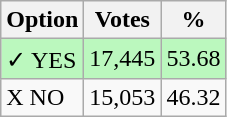<table class="wikitable">
<tr>
<th>Option</th>
<th>Votes</th>
<th>%</th>
</tr>
<tr>
<td style=background:#bbf8be>✓ YES</td>
<td style=background:#bbf8be>17,445</td>
<td style=background:#bbf8be>53.68</td>
</tr>
<tr>
<td>X NO</td>
<td>15,053</td>
<td>46.32</td>
</tr>
</table>
